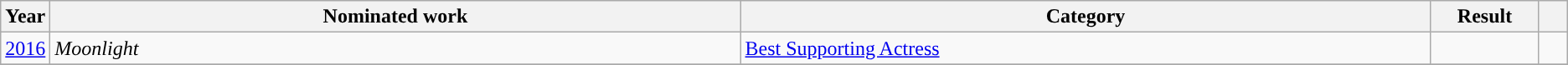<table class="wikitable">
<tr>
<th scope="col" style="width:1em;">Year</th>
<th scope="col" style="width:35em;">Nominated work</th>
<th scope="col" style="width:35em;">Category</th>
<th scope="col" style="width:5em;">Result</th>
<th scope="col" style="width:1em;"></th>
</tr>
<tr>
<td><a href='#'>2016</a></td>
<td><em>Moonlight</em></td>
<td><a href='#'>Best Supporting Actress</a></td>
<td></td>
<td></td>
</tr>
<tr>
</tr>
</table>
